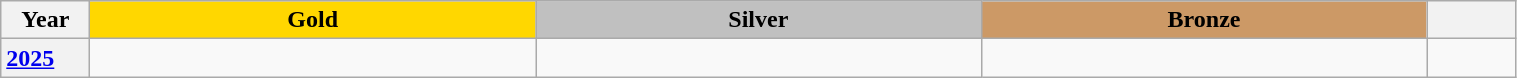<table class="wikitable unsortable" style="text-align:left; width:80%">
<tr>
<th scope="col" style="text-align:center; width:5%">Year</th>
<th scope="col" style="text-align:center; width:25%; background:gold">Gold</th>
<th scope="col" style="text-align:center; width:25%; background:silver">Silver</th>
<th scope="col" style="text-align:center; width:25%; background:#c96">Bronze</th>
<th scope="col" style="text-align:center; width:5%"></th>
</tr>
<tr>
<th scope="row" style="text-align:left"><a href='#'>2025</a></th>
<td></td>
<td></td>
<td></td>
<td></td>
</tr>
</table>
